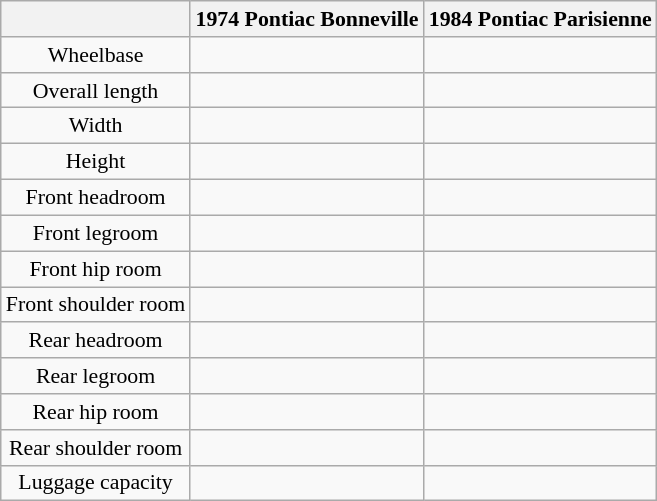<table class="wikitable" style="text-align:center; font-size:91%;">
<tr>
<th></th>
<th>1974 Pontiac Bonneville</th>
<th>1984 Pontiac Parisienne</th>
</tr>
<tr>
<td>Wheelbase</td>
<td></td>
<td></td>
</tr>
<tr>
<td>Overall length</td>
<td></td>
<td></td>
</tr>
<tr>
<td>Width</td>
<td></td>
<td></td>
</tr>
<tr>
<td>Height</td>
<td></td>
<td></td>
</tr>
<tr>
<td>Front headroom</td>
<td></td>
<td></td>
</tr>
<tr>
<td>Front legroom</td>
<td></td>
<td></td>
</tr>
<tr>
<td>Front hip room</td>
<td></td>
<td></td>
</tr>
<tr>
<td>Front shoulder room</td>
<td></td>
<td></td>
</tr>
<tr>
<td>Rear headroom</td>
<td></td>
<td></td>
</tr>
<tr>
<td>Rear legroom</td>
<td></td>
<td></td>
</tr>
<tr>
<td>Rear hip room</td>
<td></td>
<td></td>
</tr>
<tr>
<td>Rear shoulder room</td>
<td></td>
<td></td>
</tr>
<tr>
<td>Luggage capacity</td>
<td></td>
<td></td>
</tr>
</table>
